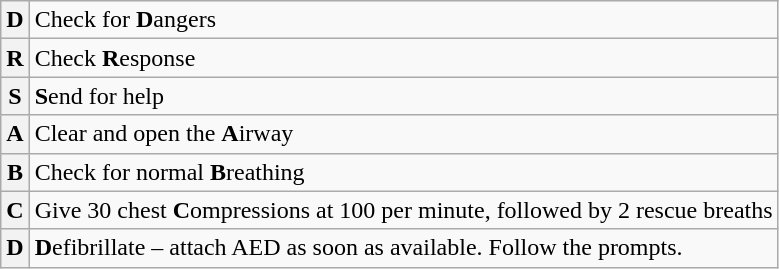<table class="wikitable">
<tr>
<th>D</th>
<td>Check for <strong>D</strong>angers</td>
</tr>
<tr>
<th>R</th>
<td>Check <strong>R</strong>esponse</td>
</tr>
<tr>
<th>S</th>
<td><strong>S</strong>end for help</td>
</tr>
<tr>
<th>A</th>
<td>Clear and open the <strong>A</strong>irway</td>
</tr>
<tr>
<th>B</th>
<td>Check for normal <strong>B</strong>reathing</td>
</tr>
<tr>
<th>C</th>
<td>Give 30 chest <strong>C</strong>ompressions at 100 per minute, followed by 2 rescue breaths</td>
</tr>
<tr>
<th>D</th>
<td><strong>D</strong>efibrillate  – attach AED as soon as available. Follow the prompts.</td>
</tr>
</table>
